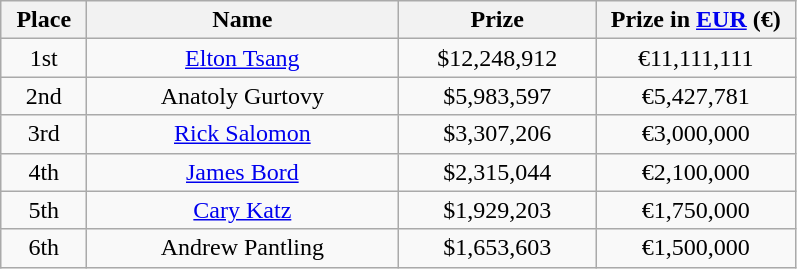<table class="wikitable">
<tr>
<th width="50">Place</th>
<th width="200">Name</th>
<th width="125">Prize</th>
<th width="125">Prize in <a href='#'>EUR</a> (€)</th>
</tr>
<tr>
<td align = "center">1st</td>
<td align = "center"> <a href='#'>Elton Tsang</a></td>
<td align = "center">$12,248,912</td>
<td align = "center">€11,111,111</td>
</tr>
<tr>
<td align = "center">2nd</td>
<td align = "center"> Anatoly Gurtovy</td>
<td align = "center">$5,983,597</td>
<td align = "center">€5,427,781</td>
</tr>
<tr>
<td align = "center">3rd</td>
<td align = "center"> <a href='#'>Rick Salomon</a></td>
<td align = "center">$3,307,206</td>
<td align = "center">€3,000,000</td>
</tr>
<tr>
<td align = "center">4th</td>
<td align = "center"> <a href='#'>James Bord</a></td>
<td align = "center">$2,315,044</td>
<td align = "center">€2,100,000</td>
</tr>
<tr>
<td align = "center">5th</td>
<td align = "center"> <a href='#'>Cary Katz</a></td>
<td align = "center">$1,929,203</td>
<td align = "center">€1,750,000</td>
</tr>
<tr>
<td align = "center">6th</td>
<td align = "center"> Andrew Pantling</td>
<td align = "center">$1,653,603</td>
<td align = "center">€1,500,000</td>
</tr>
</table>
